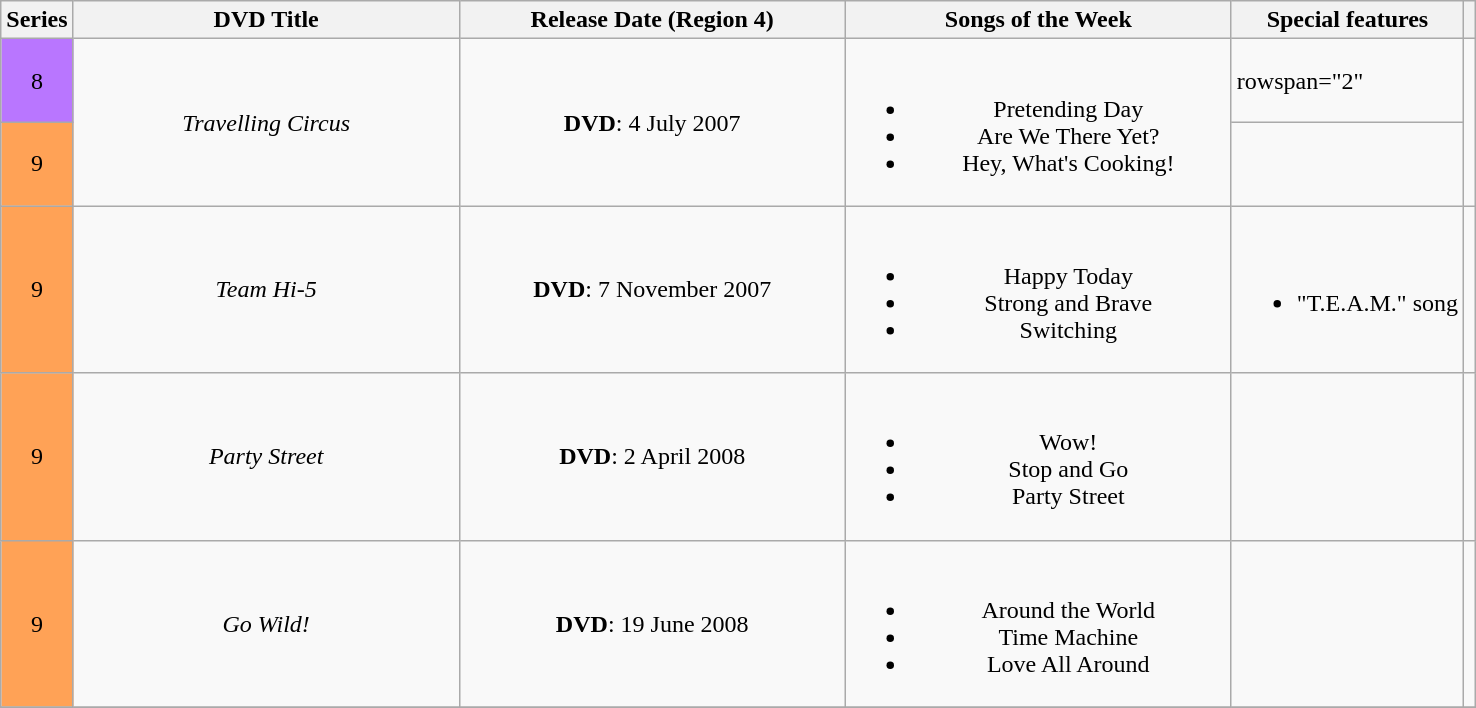<table class="wikitable">
<tr>
<th>Series</th>
<th style="width: 250px;">DVD Title</th>
<th style="width: 250px;">Release Date (Region 4)</th>
<th style="width: 250px;">Songs of the Week</th>
<th>Special features</th>
<th scope="col" class="unsortable"></th>
</tr>
<tr>
<td style="background:#B976FF; height:10px; text-align:center">8</td>
<td rowspan=2, style="text-align:center"><em>Travelling Circus</em></td>
<td rowspan=2, style="text-align:center"><strong>DVD</strong>: 4 July 2007</td>
<td rowspan=2, style="text-align:center"><br><ul><li>Pretending Day</li><li>Are We There Yet?</li><li>Hey, What's Cooking!</li></ul></td>
<td>rowspan="2" </td>
<td style="text-align:center;" rowspan="2"></td>
</tr>
<tr>
<td style="background:#FFA256; height:10px; text-align:center">9</td>
</tr>
<tr>
<td style="background:#FFA256; height:10px; text-align:center">9</td>
<td style="text-align:center"><em>Team Hi-5</em></td>
<td style="text-align:center"><strong>DVD</strong>: 7 November 2007</td>
<td style="text-align:center"><br><ul><li>Happy Today</li><li>Strong and Brave</li><li>Switching</li></ul></td>
<td style="text-align:center"><br><ul><li>"T.E.A.M." song</li></ul></td>
<td style="text-align:center"></td>
</tr>
<tr>
<td style="background:#FFA256; height:10px; text-align:center">9</td>
<td style="text-align:center"><em>Party Street</em></td>
<td style="text-align:center"><strong>DVD</strong>: 2 April 2008</td>
<td style="text-align:center"><br><ul><li>Wow!</li><li>Stop and Go</li><li>Party Street</li></ul></td>
<td></td>
<td style="text-align:center"></td>
</tr>
<tr>
<td style="background:#FFA256; height:10px; text-align:center">9</td>
<td style="text-align:center"><em>Go Wild!</em></td>
<td style="text-align:center"><strong>DVD</strong>: 19 June 2008</td>
<td style="text-align:center"><br><ul><li>Around the World</li><li>Time Machine</li><li>Love All Around</li></ul></td>
<td></td>
<td style="text-align:center"></td>
</tr>
<tr>
</tr>
</table>
